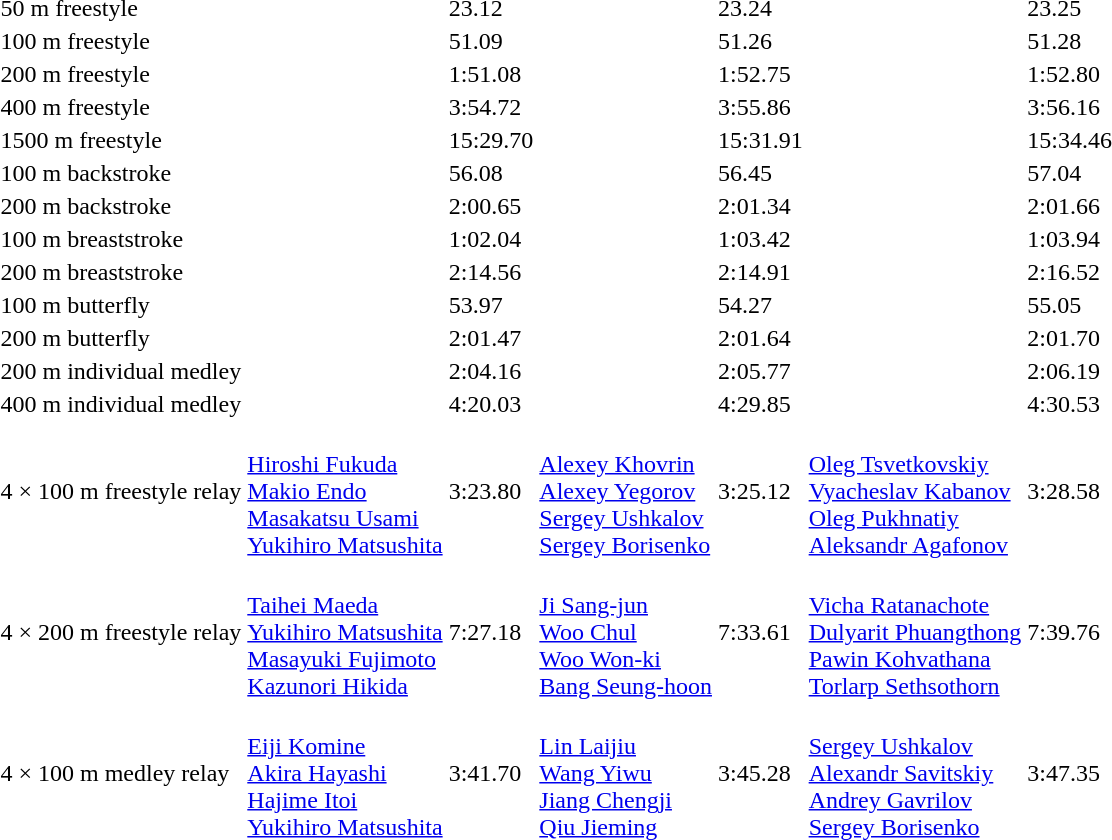<table>
<tr>
<td>50 m freestyle<br></td>
<td></td>
<td>23.12</td>
<td></td>
<td>23.24</td>
<td></td>
<td>23.25</td>
</tr>
<tr>
<td>100 m freestyle<br></td>
<td></td>
<td>51.09</td>
<td></td>
<td>51.26</td>
<td></td>
<td>51.28</td>
</tr>
<tr>
<td>200 m freestyle<br></td>
<td></td>
<td>1:51.08<br></td>
<td></td>
<td>1:52.75</td>
<td></td>
<td>1:52.80</td>
</tr>
<tr>
<td>400 m freestyle<br></td>
<td></td>
<td>3:54.72<br></td>
<td></td>
<td>3:55.86</td>
<td></td>
<td>3:56.16</td>
</tr>
<tr>
<td>1500 m freestyle<br></td>
<td></td>
<td>15:29.70<br></td>
<td></td>
<td>15:31.91</td>
<td></td>
<td>15:34.46</td>
</tr>
<tr>
<td>100 m backstroke<br></td>
<td></td>
<td>56.08<br></td>
<td></td>
<td>56.45</td>
<td></td>
<td>57.04</td>
</tr>
<tr>
<td>200 m backstroke<br></td>
<td></td>
<td>2:00.65<br></td>
<td></td>
<td>2:01.34</td>
<td></td>
<td>2:01.66</td>
</tr>
<tr>
<td>100 m breaststroke<br></td>
<td></td>
<td>1:02.04<br></td>
<td></td>
<td>1:03.42</td>
<td></td>
<td>1:03.94</td>
</tr>
<tr>
<td>200 m breaststroke<br></td>
<td></td>
<td>2:14.56<br></td>
<td></td>
<td>2:14.91</td>
<td></td>
<td>2:16.52</td>
</tr>
<tr>
<td>100 m butterfly<br></td>
<td></td>
<td>53.97<br></td>
<td></td>
<td>54.27</td>
<td></td>
<td>55.05</td>
</tr>
<tr>
<td>200 m butterfly<br></td>
<td></td>
<td>2:01.47</td>
<td></td>
<td>2:01.64</td>
<td></td>
<td>2:01.70</td>
</tr>
<tr>
<td>200 m individual medley<br></td>
<td></td>
<td>2:04.16<br></td>
<td></td>
<td>2:05.77</td>
<td></td>
<td>2:06.19</td>
</tr>
<tr>
<td>400 m individual medley<br></td>
<td></td>
<td>4:20.03<br></td>
<td></td>
<td>4:29.85</td>
<td></td>
<td>4:30.53</td>
</tr>
<tr>
<td>4 × 100 m freestyle relay<br></td>
<td><br><a href='#'>Hiroshi Fukuda</a><br><a href='#'>Makio Endo</a><br><a href='#'>Masakatsu Usami</a><br><a href='#'>Yukihiro Matsushita</a></td>
<td>3:23.80<br></td>
<td><br><a href='#'>Alexey Khovrin</a><br><a href='#'>Alexey Yegorov</a><br><a href='#'>Sergey Ushkalov</a><br><a href='#'>Sergey Borisenko</a></td>
<td>3:25.12</td>
<td><br><a href='#'>Oleg Tsvetkovskiy</a><br><a href='#'>Vyacheslav Kabanov</a><br><a href='#'>Oleg Pukhnatiy</a><br><a href='#'>Aleksandr Agafonov</a></td>
<td>3:28.58</td>
</tr>
<tr>
<td>4 × 200 m freestyle relay<br></td>
<td><br><a href='#'>Taihei Maeda</a><br><a href='#'>Yukihiro Matsushita</a><br><a href='#'>Masayuki Fujimoto</a><br><a href='#'>Kazunori Hikida</a></td>
<td>7:27.18<br></td>
<td><br><a href='#'>Ji Sang-jun</a><br><a href='#'>Woo Chul</a><br><a href='#'>Woo Won-ki</a><br><a href='#'>Bang Seung-hoon</a></td>
<td>7:33.61</td>
<td><br><a href='#'>Vicha Ratanachote</a><br><a href='#'>Dulyarit Phuangthong</a><br><a href='#'>Pawin Kohvathana</a><br><a href='#'>Torlarp Sethsothorn</a></td>
<td>7:39.76</td>
</tr>
<tr>
<td>4 × 100 m medley relay<br></td>
<td><br><a href='#'>Eiji Komine</a><br><a href='#'>Akira Hayashi</a><br><a href='#'>Hajime Itoi</a><br><a href='#'>Yukihiro Matsushita</a></td>
<td>3:41.70<br></td>
<td><br><a href='#'>Lin Laijiu</a><br><a href='#'>Wang Yiwu</a><br><a href='#'>Jiang Chengji</a><br><a href='#'>Qiu Jieming</a></td>
<td>3:45.28</td>
<td><br><a href='#'>Sergey Ushkalov</a><br><a href='#'>Alexandr Savitskiy</a><br><a href='#'>Andrey Gavrilov</a><br><a href='#'>Sergey Borisenko</a></td>
<td>3:47.35</td>
</tr>
</table>
